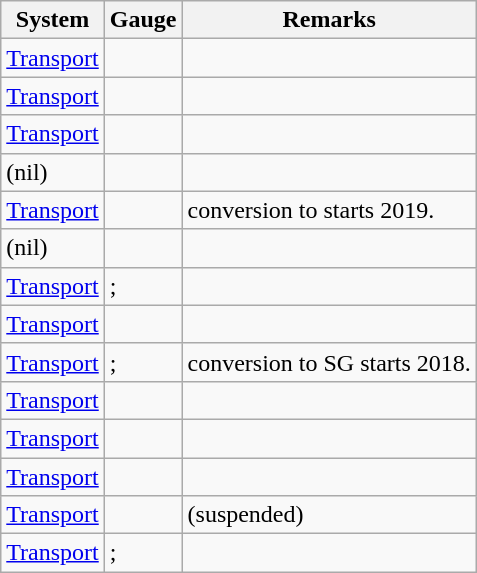<table class="wikitable sortable">
<tr>
<th>System</th>
<th>Gauge</th>
<th>Remarks</th>
</tr>
<tr>
<td> <a href='#'>Transport</a></td>
<td></td>
<td></td>
</tr>
<tr>
<td> <a href='#'>Transport</a></td>
<td></td>
<td></td>
</tr>
<tr>
<td> <a href='#'>Transport</a></td>
<td></td>
<td></td>
</tr>
<tr>
<td>                               (nil)</td>
<td></td>
<td></td>
</tr>
<tr>
<td> <a href='#'>Transport</a></td>
<td></td>
<td>conversion to  starts 2019.</td>
</tr>
<tr>
<td> (nil)</td>
<td></td>
<td></td>
</tr>
<tr>
<td> <a href='#'>Transport</a></td>
<td>; <br> </td>
<td></td>
</tr>
<tr>
<td> <a href='#'>Transport</a></td>
<td></td>
<td></td>
</tr>
<tr>
<td> <a href='#'>Transport</a></td>
<td>; <br> </td>
<td>conversion to SG starts 2018.</td>
</tr>
<tr>
<td> <a href='#'>Transport</a></td>
<td></td>
<td></td>
</tr>
<tr>
<td> <a href='#'>Transport</a></td>
<td></td>
<td></td>
</tr>
<tr>
<td> <a href='#'>Transport</a></td>
<td></td>
<td></td>
</tr>
<tr>
<td> <a href='#'>Transport</a></td>
<td></td>
<td>(suspended)</td>
</tr>
<tr>
<td> <a href='#'>Transport</a></td>
<td>; <br> </td>
<td></td>
</tr>
</table>
